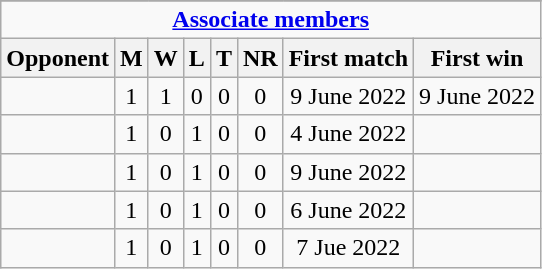<table class="wikitable" style="text-align: center;">
<tr>
</tr>
<tr>
<td colspan="30" style="text-align: center;"><strong><a href='#'>Associate members</a></strong></td>
</tr>
<tr>
<th>Opponent</th>
<th>M</th>
<th>W</th>
<th>L</th>
<th>T</th>
<th>NR</th>
<th>First match</th>
<th>First win</th>
</tr>
<tr>
<td></td>
<td>1</td>
<td>1</td>
<td>0</td>
<td>0</td>
<td>0</td>
<td>9 June 2022</td>
<td>9 June 2022</td>
</tr>
<tr>
<td></td>
<td>1</td>
<td>0</td>
<td>1</td>
<td>0</td>
<td>0</td>
<td>4 June 2022</td>
<td></td>
</tr>
<tr>
<td></td>
<td>1</td>
<td>0</td>
<td>1</td>
<td>0</td>
<td>0</td>
<td>9 June 2022</td>
<td></td>
</tr>
<tr>
<td></td>
<td>1</td>
<td>0</td>
<td>1</td>
<td>0</td>
<td>0</td>
<td>6 June 2022</td>
<td></td>
</tr>
<tr>
<td></td>
<td>1</td>
<td>0</td>
<td>1</td>
<td>0</td>
<td>0</td>
<td>7 Jue 2022</td>
<td></td>
</tr>
</table>
